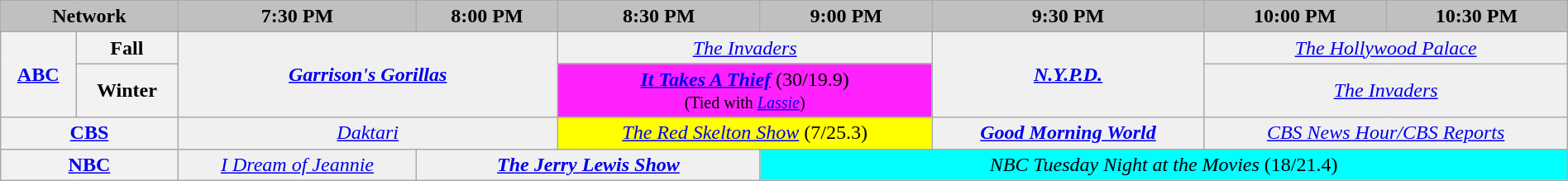<table class="wikitable" style="width:100%;margin-right:0;text-align:center">
<tr>
<th colspan="2" style="background-color:#C0C0C0;text-align:center">Network</th>
<th style="background-color:#C0C0C0;text-align:center">7:30 PM</th>
<th style="background-color:#C0C0C0;text-align:center">8:00 PM</th>
<th style="background-color:#C0C0C0;text-align:center">8:30 PM</th>
<th style="background-color:#C0C0C0;text-align:center">9:00 PM</th>
<th style="background-color:#C0C0C0;text-align:center">9:30 PM</th>
<th style="background-color:#C0C0C0;text-align:center">10:00 PM</th>
<th style="background-color:#C0C0C0;text-align:center">10:30 PM</th>
</tr>
<tr>
<th bgcolor="#C0C0C0" rowspan="2"><a href='#'>ABC</a></th>
<th>Fall</th>
<td bgcolor="#F0F0F0" colspan="2" rowspan="2"><strong><em><a href='#'>Garrison's Gorillas</a></em></strong></td>
<td bgcolor="#F0F0F0" colspan="2"><em><a href='#'>The Invaders</a></em></td>
<td bgcolor="#F0F0F0" rowspan="2"><strong><em><a href='#'>N.Y.P.D.</a></em></strong></td>
<td bgcolor="#F0F0F0" colspan="2"><em><a href='#'>The Hollywood Palace</a></em></td>
</tr>
<tr>
<th>Winter</th>
<td bgcolor="#FF22FF" colspan="2"><strong><em><a href='#'>It Takes A Thief</a></em></strong> (30/19.9)<br><small>(Tied with <em><a href='#'>Lassie</a></em>)</small></td>
<td bgcolor="#F0F0F0" colspan="2"><em><a href='#'>The Invaders</a></em></td>
</tr>
<tr>
<th bgcolor="#C0C0C0" colspan="2"><a href='#'>CBS</a></th>
<td bgcolor="#F0F0F0" colspan="2"><em><a href='#'>Daktari</a></em></td>
<td bgcolor="#FFFF00" colspan="2"><em><a href='#'>The Red Skelton Show</a></em> (7/25.3)</td>
<td bgcolor="#F0F0F0"><strong><em><a href='#'>Good Morning World</a></em></strong></td>
<td bgcolor="#F0F0F0" colspan="2"><em><a href='#'>CBS News Hour/CBS Reports</a></em></td>
</tr>
<tr>
<th bgcolor="#C0C0C0" colspan="2"><a href='#'>NBC</a></th>
<td bgcolor="#F0F0F0"><em><a href='#'>I Dream of Jeannie</a></em></td>
<td bgcolor="#F0F0F0" colspan="2"><strong><em><a href='#'>The Jerry Lewis Show</a></em></strong></td>
<td bgcolor="#00FFFF" colspan="4"><em>NBC Tuesday Night at the Movies</em> (18/21.4)</td>
</tr>
</table>
